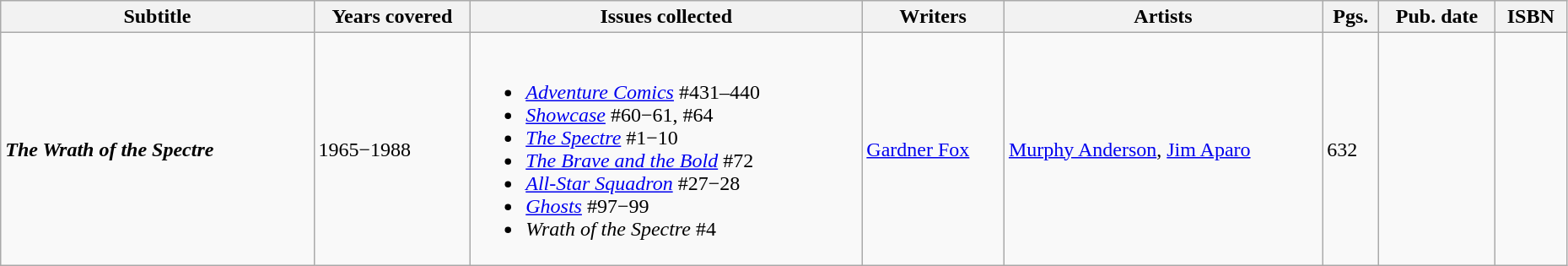<table class="wikitable sortable" width=98%>
<tr>
<th class="unsortable" width="20%">Subtitle</th>
<th width="10%">Years covered</th>
<th width="25%">Issues collected</th>
<th class="unsortable">Writers</th>
<th class="unsortable">Artists</th>
<th>Pgs.</th>
<th>Pub. date</th>
<th class="unsortable">ISBN</th>
</tr>
<tr>
<td><strong><em>The Wrath of the Spectre</em></strong></td>
<td>1965−1988</td>
<td><br><ul><li><em><a href='#'>Adventure Comics</a></em> #431–440</li><li><em><a href='#'>Showcase</a></em> #60−61, #64</li><li><em><a href='#'>The Spectre</a></em> #1−10</li><li><em><a href='#'>The Brave and the Bold</a></em> #72</li><li><em><a href='#'>All-Star Squadron</a></em> #27−28</li><li><em><a href='#'>Ghosts</a></em> #97−99</li><li><em>Wrath of the Spectre</em> #4</li></ul></td>
<td><a href='#'>Gardner Fox</a></td>
<td><a href='#'>Murphy Anderson</a>, <a href='#'>Jim Aparo</a></td>
<td>632</td>
<td></td>
<td></td>
</tr>
</table>
